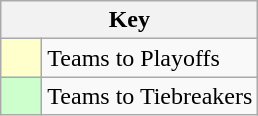<table class="wikitable" style="text-align: center;">
<tr>
<th colspan=2>Key</th>
</tr>
<tr>
<td style="background:#ffc; width:20px;"></td>
<td align=left>Teams to Playoffs</td>
</tr>
<tr>
<td style="background:#ccffcc; width:20px;"></td>
<td align=left>Teams to Tiebreakers</td>
</tr>
</table>
